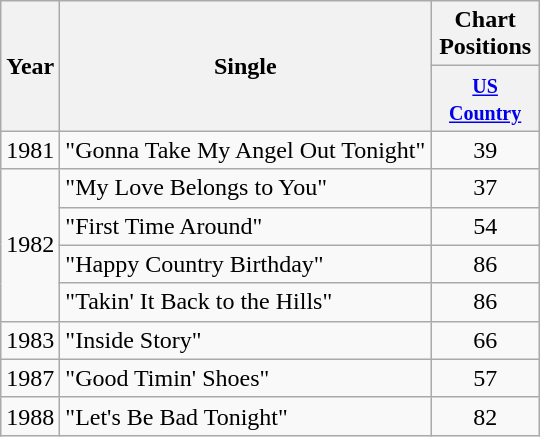<table class="wikitable">
<tr>
<th rowspan="2">Year</th>
<th rowspan="2">Single</th>
<th colspan="1">Chart Positions</th>
</tr>
<tr>
<th width="65"><small><a href='#'>US Country</a></small></th>
</tr>
<tr>
<td>1981</td>
<td>"Gonna Take My Angel Out Tonight"</td>
<td align=center>39</td>
</tr>
<tr>
<td rowspan=4>1982</td>
<td>"My Love Belongs to You"</td>
<td align=center>37</td>
</tr>
<tr>
<td>"First Time Around"</td>
<td align=center>54</td>
</tr>
<tr>
<td>"Happy Country Birthday"</td>
<td align=center>86</td>
</tr>
<tr>
<td>"Takin' It Back to the Hills"</td>
<td align=center>86</td>
</tr>
<tr>
<td>1983</td>
<td>"Inside Story"</td>
<td align=center>66</td>
</tr>
<tr>
<td>1987</td>
<td>"Good Timin' Shoes"</td>
<td align=center>57</td>
</tr>
<tr>
<td>1988</td>
<td>"Let's Be Bad Tonight"</td>
<td align=center>82</td>
</tr>
</table>
